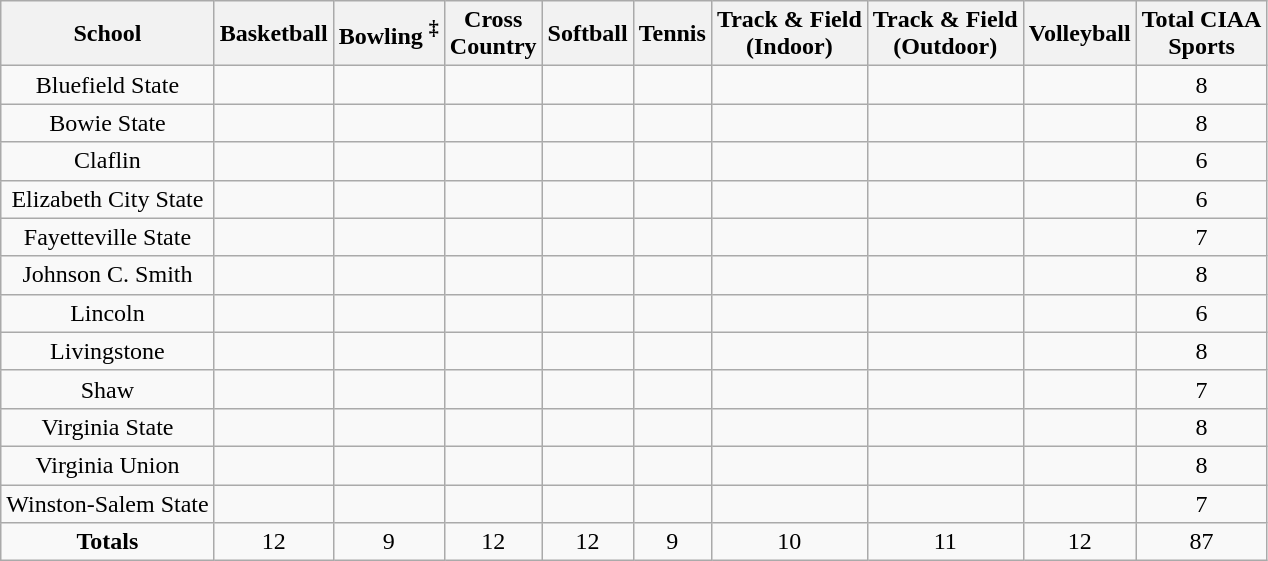<table class="wikitable" style="text-align:center">
<tr>
<th>School</th>
<th>Basketball</th>
<th>Bowling <sup>‡</sup></th>
<th>Cross<br>Country</th>
<th>Softball</th>
<th>Tennis</th>
<th>Track & Field<br>(Indoor)</th>
<th>Track & Field<br>(Outdoor)</th>
<th>Volleyball</th>
<th>Total CIAA<br>Sports</th>
</tr>
<tr>
<td>Bluefield State</td>
<td></td>
<td></td>
<td></td>
<td></td>
<td></td>
<td></td>
<td></td>
<td></td>
<td>8</td>
</tr>
<tr>
<td>Bowie State</td>
<td></td>
<td></td>
<td></td>
<td></td>
<td></td>
<td></td>
<td></td>
<td></td>
<td>8</td>
</tr>
<tr>
<td>Claflin</td>
<td></td>
<td></td>
<td></td>
<td></td>
<td></td>
<td></td>
<td></td>
<td></td>
<td>6</td>
</tr>
<tr>
<td>Elizabeth City State</td>
<td></td>
<td></td>
<td></td>
<td></td>
<td></td>
<td></td>
<td></td>
<td></td>
<td>6</td>
</tr>
<tr>
<td>Fayetteville State</td>
<td></td>
<td></td>
<td></td>
<td></td>
<td></td>
<td></td>
<td></td>
<td></td>
<td>7</td>
</tr>
<tr>
<td>Johnson C. Smith</td>
<td></td>
<td></td>
<td></td>
<td></td>
<td></td>
<td></td>
<td></td>
<td></td>
<td>8</td>
</tr>
<tr>
<td>Lincoln</td>
<td></td>
<td></td>
<td></td>
<td></td>
<td></td>
<td></td>
<td></td>
<td></td>
<td>6</td>
</tr>
<tr>
<td>Livingstone</td>
<td></td>
<td></td>
<td></td>
<td></td>
<td></td>
<td></td>
<td></td>
<td></td>
<td>8</td>
</tr>
<tr>
<td>Shaw</td>
<td></td>
<td></td>
<td></td>
<td></td>
<td></td>
<td></td>
<td></td>
<td></td>
<td>7</td>
</tr>
<tr>
<td>Virginia State</td>
<td></td>
<td></td>
<td></td>
<td></td>
<td></td>
<td></td>
<td></td>
<td></td>
<td>8</td>
</tr>
<tr>
<td>Virginia Union</td>
<td></td>
<td></td>
<td></td>
<td></td>
<td></td>
<td></td>
<td></td>
<td></td>
<td>8</td>
</tr>
<tr>
<td>Winston-Salem State</td>
<td></td>
<td></td>
<td></td>
<td></td>
<td></td>
<td></td>
<td></td>
<td></td>
<td>7</td>
</tr>
<tr>
<td><strong>Totals</strong></td>
<td>12</td>
<td>9</td>
<td>12</td>
<td>12</td>
<td>9</td>
<td>10</td>
<td>11</td>
<td>12</td>
<td>87</td>
</tr>
</table>
